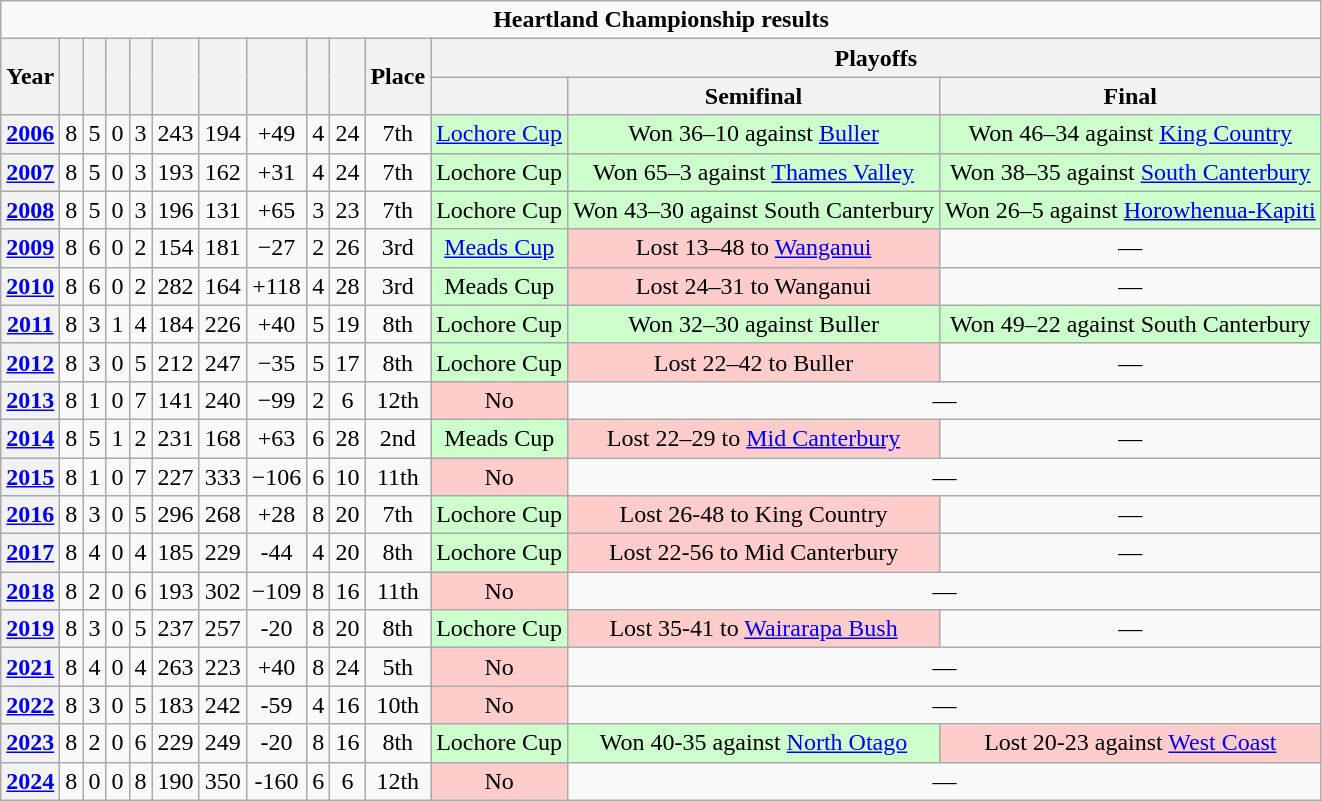<table class="wikitable" style="text-align:center">
<tr>
<td colspan=14><strong>Heartland Championship results</strong></td>
</tr>
<tr>
<th rowspan=2>Year</th>
<th rowspan=2></th>
<th rowspan=2></th>
<th rowspan=2></th>
<th rowspan=2></th>
<th rowspan=2></th>
<th rowspan=2></th>
<th rowspan=2></th>
<th rowspan=2></th>
<th rowspan=2></th>
<th rowspan=2>Place</th>
<th colspan=3>Playoffs</th>
</tr>
<tr>
<th></th>
<th>Semifinal</th>
<th>Final</th>
</tr>
<tr>
<th><a href='#'>2006</a></th>
<td>8</td>
<td>5</td>
<td>0</td>
<td>3</td>
<td>243</td>
<td>194</td>
<td>+49</td>
<td>4</td>
<td>24</td>
<td>7th</td>
<td style="background: #cfc;"><a href='#'>Lochore Cup</a></td>
<td style="background: #cfc;">Won 36–10 against <a href='#'>Buller</a></td>
<td style="background: #cfc;">Won 46–34 against <a href='#'>King Country</a></td>
</tr>
<tr>
<th><a href='#'>2007</a></th>
<td>8</td>
<td>5</td>
<td>0</td>
<td>3</td>
<td>193</td>
<td>162</td>
<td>+31</td>
<td>4</td>
<td>24</td>
<td>7th</td>
<td style="background: #cfc;">Lochore Cup</td>
<td style="background: #cfc;">Won 65–3 against <a href='#'>Thames Valley</a></td>
<td style="background: #cfc;">Won 38–35 against <a href='#'>South Canterbury</a></td>
</tr>
<tr>
<th><a href='#'>2008</a></th>
<td>8</td>
<td>5</td>
<td>0</td>
<td>3</td>
<td>196</td>
<td>131</td>
<td>+65</td>
<td>3</td>
<td>23</td>
<td>7th</td>
<td style="background: #cfc;">Lochore Cup</td>
<td style="background: #cfc;">Won 43–30 against South Canterbury</td>
<td style="background: #cfc;">Won 26–5 against <a href='#'>Horowhenua-Kapiti</a></td>
</tr>
<tr>
<th><a href='#'>2009</a></th>
<td>8</td>
<td>6</td>
<td>0</td>
<td>2</td>
<td>154</td>
<td>181</td>
<td>−27</td>
<td>2</td>
<td>26</td>
<td>3rd</td>
<td style="background: #cfc;"><a href='#'>Meads Cup</a></td>
<td style="background: #ffcccc;">Lost 13–48 to <a href='#'>Wanganui</a></td>
<td>—</td>
</tr>
<tr>
<th><a href='#'>2010</a></th>
<td>8</td>
<td>6</td>
<td>0</td>
<td>2</td>
<td>282</td>
<td>164</td>
<td>+118</td>
<td>4</td>
<td>28</td>
<td>3rd</td>
<td style="background: #cfc;">Meads Cup</td>
<td style="background: #ffcccc;">Lost 24–31 to Wanganui</td>
<td>—</td>
</tr>
<tr>
<th><a href='#'>2011</a></th>
<td>8</td>
<td>3</td>
<td>1</td>
<td>4</td>
<td>184</td>
<td>226</td>
<td>+40</td>
<td>5</td>
<td>19</td>
<td>8th</td>
<td style="background: #cfc;">Lochore Cup</td>
<td style="background: #cfc;">Won 32–30 against Buller</td>
<td style="background: #cfc;">Won 49–22 against South Canterbury</td>
</tr>
<tr>
<th><a href='#'>2012</a></th>
<td>8</td>
<td>3</td>
<td>0</td>
<td>5</td>
<td>212</td>
<td>247</td>
<td>−35</td>
<td>5</td>
<td>17</td>
<td>8th</td>
<td style="background: #cfc;">Lochore Cup</td>
<td style="background: #ffcccc;">Lost 22–42 to Buller</td>
<td>—</td>
</tr>
<tr>
<th><a href='#'>2013</a></th>
<td>8</td>
<td>1</td>
<td>0</td>
<td>7</td>
<td>141</td>
<td>240</td>
<td>−99</td>
<td>2</td>
<td>6</td>
<td>12th</td>
<td style="background: #ffcccc;">No</td>
<td colspan=2>—</td>
</tr>
<tr>
<th><a href='#'>2014</a></th>
<td>8</td>
<td>5</td>
<td>1</td>
<td>2</td>
<td>231</td>
<td>168</td>
<td>+63</td>
<td>6</td>
<td>28</td>
<td>2nd</td>
<td style="background: #cfc;">Meads Cup</td>
<td style="background: #ffcccc;">Lost 22–29 to <a href='#'>Mid Canterbury</a></td>
<td>—</td>
</tr>
<tr>
<th><a href='#'>2015</a></th>
<td>8</td>
<td>1</td>
<td>0</td>
<td>7</td>
<td>227</td>
<td>333</td>
<td>−106</td>
<td>6</td>
<td>10</td>
<td>11th</td>
<td style="background: #ffcccc;">No</td>
<td colspan=2>—</td>
</tr>
<tr>
<th><a href='#'>2016</a></th>
<td>8</td>
<td>3</td>
<td>0</td>
<td>5</td>
<td>296</td>
<td>268</td>
<td>+28</td>
<td>8</td>
<td>20</td>
<td>7th</td>
<td style="background: #cfc;">Lochore Cup</td>
<td style="background: #ffcccc;">Lost 26-48 to King Country</td>
<td>—</td>
</tr>
<tr>
<th><a href='#'>2017</a></th>
<td>8</td>
<td>4</td>
<td>0</td>
<td>4</td>
<td>185</td>
<td>229</td>
<td>-44</td>
<td>4</td>
<td>20</td>
<td>8th</td>
<td style="background: #cfc;">Lochore Cup</td>
<td style="background: #ffcccc;">Lost 22-56 to Mid Canterbury</td>
<td>—</td>
</tr>
<tr>
<th><a href='#'>2018</a></th>
<td>8</td>
<td>2</td>
<td>0</td>
<td>6</td>
<td>193</td>
<td>302</td>
<td>−109</td>
<td>8</td>
<td>16</td>
<td>11th</td>
<td style="background: #ffcccc;">No</td>
<td colspan=2>—</td>
</tr>
<tr>
<th><a href='#'>2019</a></th>
<td>8</td>
<td>3</td>
<td>0</td>
<td>5</td>
<td>237</td>
<td>257</td>
<td>-20</td>
<td>8</td>
<td>20</td>
<td>8th</td>
<td style="background: #cfc;">Lochore Cup</td>
<td style="background: #ffcccc;">Lost 35-41 to <a href='#'>Wairarapa Bush</a></td>
<td>—</td>
</tr>
<tr>
<th><a href='#'>2021</a></th>
<td>8</td>
<td>4</td>
<td>0</td>
<td>4</td>
<td>263</td>
<td>223</td>
<td>+40</td>
<td>8</td>
<td>24</td>
<td>5th</td>
<td style="background: #ffcccc;">No</td>
<td colspan=2>—</td>
</tr>
<tr>
<th><a href='#'>2022</a></th>
<td>8</td>
<td>3</td>
<td>0</td>
<td>5</td>
<td>183</td>
<td>242</td>
<td>-59</td>
<td>4</td>
<td>16</td>
<td>10th</td>
<td style="background: #ffcccc;">No</td>
<td colspan=2>—</td>
</tr>
<tr>
<th><a href='#'>2023</a></th>
<td>8</td>
<td>2</td>
<td>0</td>
<td>6</td>
<td>229</td>
<td>249</td>
<td>-20</td>
<td>8</td>
<td>16</td>
<td>8th</td>
<td style="background: #cfc;">Lochore Cup</td>
<td style="background: #cfc;">Won 40-35 against <a href='#'>North Otago</a></td>
<td style="background: #ffcccc;">Lost 20-23 against <a href='#'>West Coast</a></td>
</tr>
<tr>
<th><a href='#'>2024</a></th>
<td>8</td>
<td>0</td>
<td>0</td>
<td>8</td>
<td>190</td>
<td>350</td>
<td>-160</td>
<td>6</td>
<td>6</td>
<td>12th</td>
<td style="background: #ffcccc;">No</td>
<td colspan=2>—</td>
</tr>
</table>
